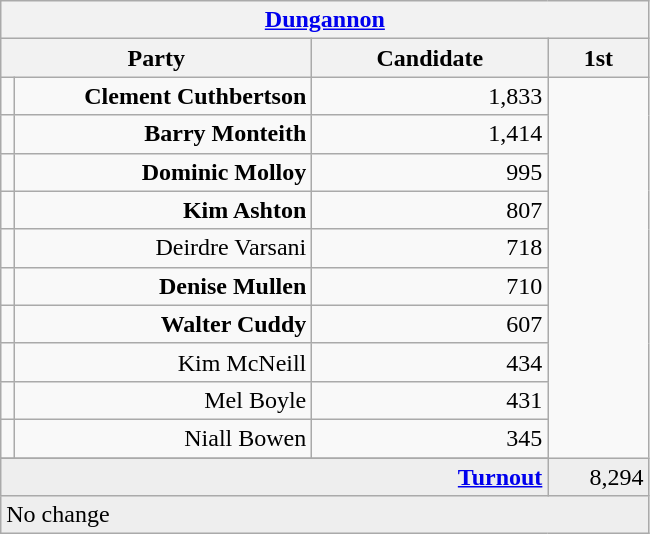<table class="wikitable">
<tr>
<th colspan="4" align="center"><a href='#'>Dungannon</a></th>
</tr>
<tr>
<th colspan="2" align="center" width=200>Party</th>
<th width=150>Candidate</th>
<th width=60>1st </th>
</tr>
<tr>
<td></td>
<td align="right"><strong>Clement Cuthbertson</strong></td>
<td align="right">1,833</td>
</tr>
<tr>
<td></td>
<td align="right"><strong>Barry Monteith</strong></td>
<td align="right">1,414</td>
</tr>
<tr>
<td></td>
<td align="right"><strong>Dominic Molloy</strong></td>
<td align="right">995</td>
</tr>
<tr>
<td></td>
<td align="right"><strong>Kim Ashton</strong></td>
<td align="right">807</td>
</tr>
<tr>
<td></td>
<td align="right">Deirdre Varsani</td>
<td align="right">718</td>
</tr>
<tr>
<td></td>
<td align="right"><strong>Denise Mullen</strong></td>
<td align="right">710</td>
</tr>
<tr>
<td></td>
<td align="right"><strong>Walter Cuddy</strong></td>
<td align="right">607</td>
</tr>
<tr>
<td></td>
<td align="right">Kim McNeill</td>
<td align="right">434</td>
</tr>
<tr>
<td></td>
<td align="right">Mel Boyle</td>
<td align="right">431</td>
</tr>
<tr>
<td></td>
<td align="right">Niall Bowen</td>
<td align="right">345</td>
</tr>
<tr>
</tr>
<tr bgcolor="EEEEEE">
<td colspan=3 align="right"><strong><a href='#'>Turnout</a></strong></td>
<td align="right">8,294</td>
</tr>
<tr bgcolor="EEEEEE">
<td colspan=4 bgcolor="EEEEEE">No change</td>
</tr>
</table>
